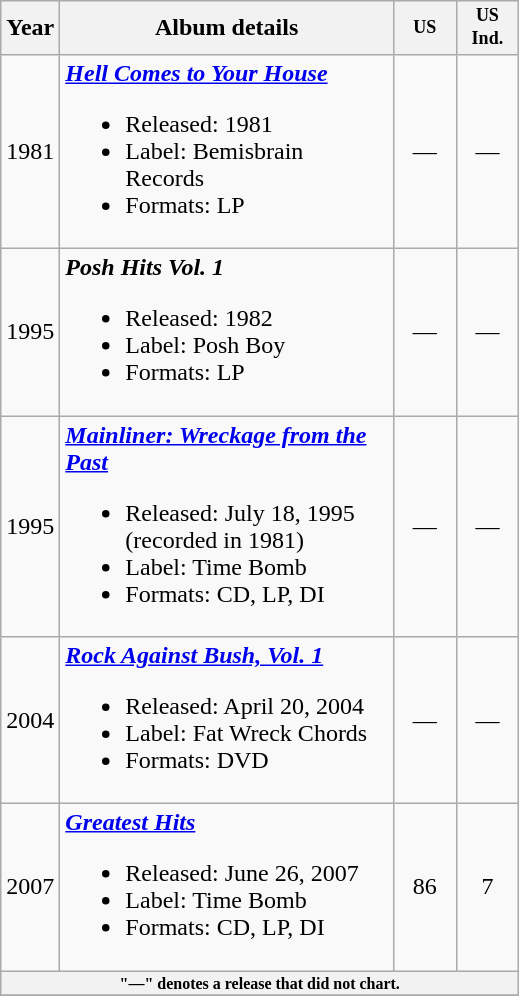<table class="wikitable">
<tr>
<th>Year</th>
<th width="215">Album details</th>
<th style="width:3em;font-size:75%">US<br></th>
<th style="width:3em;font-size:75%">US<br>Ind.<br></th>
</tr>
<tr>
<td>1981</td>
<td><strong><em><a href='#'>Hell Comes to Your House</a></em></strong><br><ul><li>Released: 1981</li><li>Label: Bemisbrain Records</li><li>Formats: LP</li></ul></td>
<td align="center">—</td>
<td align="center">—</td>
</tr>
<tr>
<td>1995</td>
<td><strong><em>Posh Hits Vol. 1</em></strong><br><ul><li>Released: 1982</li><li>Label: Posh Boy</li><li>Formats: LP</li></ul></td>
<td align="center">—</td>
<td align="center">—</td>
</tr>
<tr>
<td>1995</td>
<td><strong><em><a href='#'>Mainliner: Wreckage from the Past</a></em></strong><br><ul><li>Released: July 18, 1995 (recorded in 1981)</li><li>Label: Time Bomb</li><li>Formats: CD, LP, DI</li></ul></td>
<td align="center">—</td>
<td align="center">—</td>
</tr>
<tr>
<td>2004</td>
<td><strong><em><a href='#'>Rock Against Bush, Vol. 1</a></em></strong><br><ul><li>Released: April 20, 2004</li><li>Label: Fat Wreck Chords</li><li>Formats: DVD</li></ul></td>
<td align="center">—</td>
<td align="center">—</td>
</tr>
<tr>
<td>2007</td>
<td><strong><em><a href='#'>Greatest Hits</a></em></strong><br><ul><li>Released: June 26, 2007</li><li>Label: Time Bomb</li><li>Formats: CD, LP, DI</li></ul></td>
<td align="center">86</td>
<td align="center">7</td>
</tr>
<tr>
<th align="center" colspan="5" style="font-size: 8pt">"—" denotes a release that did not chart.</th>
</tr>
<tr>
</tr>
</table>
